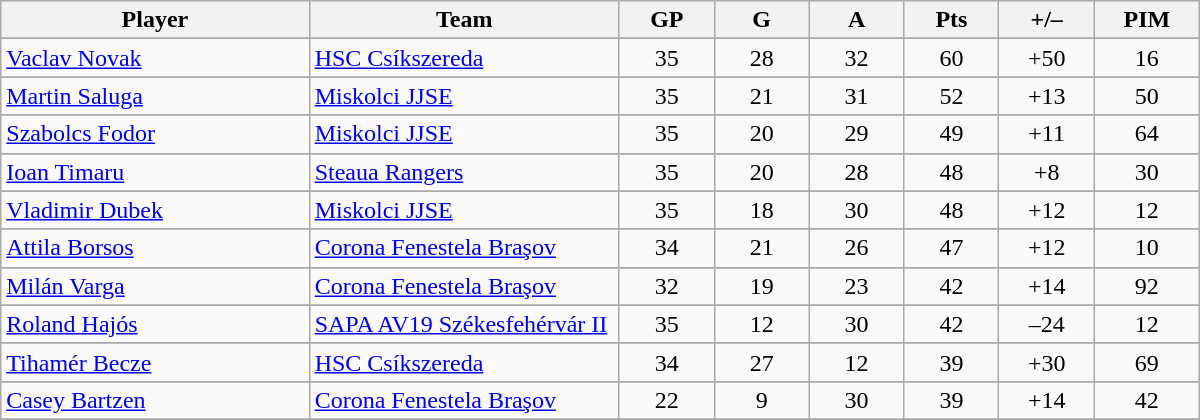<table class="wikitable sortable" width=800>
<tr>
<th bgcolor="#DDDDFF" width="13%">Player</th>
<th bgcolor="#DDDDFF" width="13%">Team</th>
<th bgcolor="#DDDDFF" width="4%">GP</th>
<th bgcolor="#DDDDFF" width="4%">G</th>
<th bgcolor="#DDDDFF" width="4%">A</th>
<th bgcolor="#DDDDFF" width="4%">Pts</th>
<th bgcolor="#DDDDFF" width="4%">+/–</th>
<th bgcolor="#DDDDFF" width="4%">PIM</th>
</tr>
<tr>
</tr>
<tr align=center bgcolor=>
<td align=left><a href='#'>Vaclav Novak</a></td>
<td align=left><a href='#'>HSC Csíkszereda</a></td>
<td>35</td>
<td>28</td>
<td>32</td>
<td>60</td>
<td>+50</td>
<td>16</td>
</tr>
<tr>
</tr>
<tr align=center bgcolor=>
<td align=left><a href='#'>Martin Saluga</a></td>
<td align=left><a href='#'>Miskolci JJSE</a></td>
<td>35</td>
<td>21</td>
<td>31</td>
<td>52</td>
<td>+13</td>
<td>50</td>
</tr>
<tr>
</tr>
<tr align=center bgcolor=>
<td align=left><a href='#'>Szabolcs Fodor</a></td>
<td align=left><a href='#'>Miskolci JJSE</a></td>
<td>35</td>
<td>20</td>
<td>29</td>
<td>49</td>
<td>+11</td>
<td>64</td>
</tr>
<tr>
</tr>
<tr align=center bgcolor=>
<td align=left><a href='#'>Ioan Timaru</a></td>
<td align=left><a href='#'>Steaua Rangers</a></td>
<td>35</td>
<td>20</td>
<td>28</td>
<td>48</td>
<td>+8</td>
<td>30</td>
</tr>
<tr>
</tr>
<tr align=center bgcolor=>
<td align=left><a href='#'>Vladimir Dubek</a></td>
<td align=left><a href='#'>Miskolci JJSE</a></td>
<td>35</td>
<td>18</td>
<td>30</td>
<td>48</td>
<td>+12</td>
<td>12</td>
</tr>
<tr>
</tr>
<tr align=center bgcolor=>
<td align=left><a href='#'>Attila Borsos</a></td>
<td align=left><a href='#'>Corona Fenestela Braşov</a></td>
<td>34</td>
<td>21</td>
<td>26</td>
<td>47</td>
<td>+12</td>
<td>10</td>
</tr>
<tr>
</tr>
<tr align=center bgcolor=>
<td align=left><a href='#'>Milán Varga</a></td>
<td align=left><a href='#'>Corona Fenestela Braşov</a></td>
<td>32</td>
<td>19</td>
<td>23</td>
<td>42</td>
<td>+14</td>
<td>92</td>
</tr>
<tr>
</tr>
<tr align=center bgcolor=>
<td align=left><a href='#'>Roland Hajós</a></td>
<td align=left><a href='#'>SAPA AV19 Székesfehérvár II</a></td>
<td>35</td>
<td>12</td>
<td>30</td>
<td>42</td>
<td>–24</td>
<td>12</td>
</tr>
<tr>
</tr>
<tr align=center bgcolor=>
<td align=left><a href='#'>Tihamér Becze</a></td>
<td align=left><a href='#'>HSC Csíkszereda</a></td>
<td>34</td>
<td>27</td>
<td>12</td>
<td>39</td>
<td>+30</td>
<td>69</td>
</tr>
<tr>
</tr>
<tr align=center bgcolor=>
<td align=left><a href='#'>Casey Bartzen</a></td>
<td align=left><a href='#'>Corona Fenestela Braşov</a></td>
<td>22</td>
<td>9</td>
<td>30</td>
<td>39</td>
<td>+14</td>
<td>42</td>
</tr>
<tr>
</tr>
</table>
